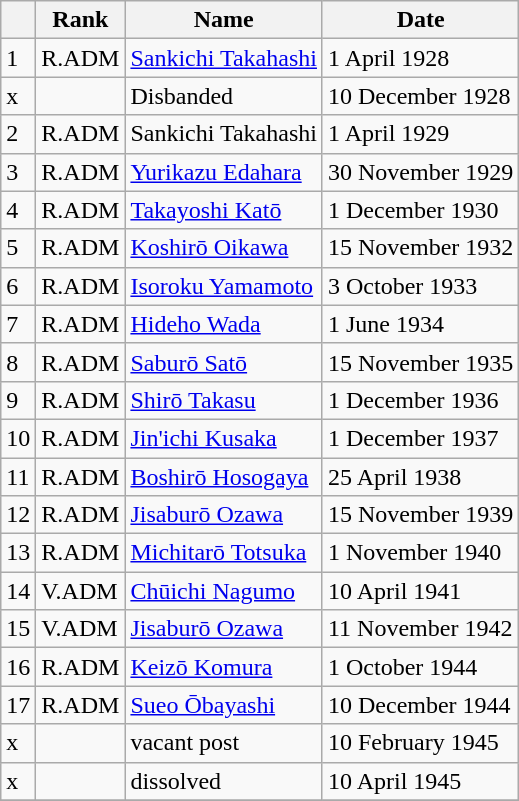<table class=wikitable>
<tr>
<th></th>
<th>Rank</th>
<th>Name</th>
<th>Date</th>
</tr>
<tr>
<td>1</td>
<td>R.ADM</td>
<td><a href='#'>Sankichi Takahashi</a></td>
<td>1 April 1928</td>
</tr>
<tr>
<td>x</td>
<td></td>
<td>Disbanded</td>
<td>10 December 1928</td>
</tr>
<tr>
<td>2</td>
<td>R.ADM</td>
<td>Sankichi Takahashi</td>
<td>1 April 1929</td>
</tr>
<tr>
<td>3</td>
<td>R.ADM</td>
<td><a href='#'>Yurikazu Edahara</a></td>
<td>30 November 1929</td>
</tr>
<tr>
<td>4</td>
<td>R.ADM</td>
<td><a href='#'>Takayoshi Katō</a></td>
<td>1 December 1930</td>
</tr>
<tr>
<td>5</td>
<td>R.ADM</td>
<td><a href='#'>Koshirō Oikawa</a></td>
<td>15 November 1932</td>
</tr>
<tr>
<td>6</td>
<td>R.ADM</td>
<td><a href='#'>Isoroku Yamamoto</a></td>
<td>3 October 1933</td>
</tr>
<tr>
<td>7</td>
<td>R.ADM</td>
<td><a href='#'>Hideho Wada</a></td>
<td>1 June 1934</td>
</tr>
<tr>
<td>8</td>
<td>R.ADM</td>
<td><a href='#'>Saburō Satō</a></td>
<td>15 November 1935</td>
</tr>
<tr>
<td>9</td>
<td>R.ADM</td>
<td><a href='#'>Shirō Takasu</a></td>
<td>1 December 1936</td>
</tr>
<tr>
<td>10</td>
<td>R.ADM</td>
<td><a href='#'>Jin'ichi Kusaka</a></td>
<td>1 December 1937</td>
</tr>
<tr>
<td>11</td>
<td>R.ADM</td>
<td><a href='#'>Boshirō Hosogaya</a></td>
<td>25 April 1938</td>
</tr>
<tr>
<td>12</td>
<td>R.ADM</td>
<td><a href='#'>Jisaburō Ozawa</a></td>
<td>15 November 1939</td>
</tr>
<tr>
<td>13</td>
<td>R.ADM</td>
<td><a href='#'>Michitarō Totsuka</a></td>
<td>1 November 1940</td>
</tr>
<tr>
<td>14</td>
<td>V.ADM</td>
<td><a href='#'>Chūichi Nagumo</a></td>
<td>10 April 1941</td>
</tr>
<tr>
<td>15</td>
<td>V.ADM</td>
<td><a href='#'>Jisaburō Ozawa</a></td>
<td>11 November 1942</td>
</tr>
<tr>
<td>16</td>
<td>R.ADM</td>
<td><a href='#'>Keizō Komura</a></td>
<td>1 October 1944</td>
</tr>
<tr>
<td>17</td>
<td>R.ADM</td>
<td><a href='#'>Sueo Ōbayashi</a></td>
<td>10 December 1944</td>
</tr>
<tr>
<td>x</td>
<td></td>
<td>vacant post</td>
<td>10 February 1945</td>
</tr>
<tr>
<td>x</td>
<td></td>
<td>dissolved</td>
<td>10 April 1945</td>
</tr>
<tr>
</tr>
</table>
